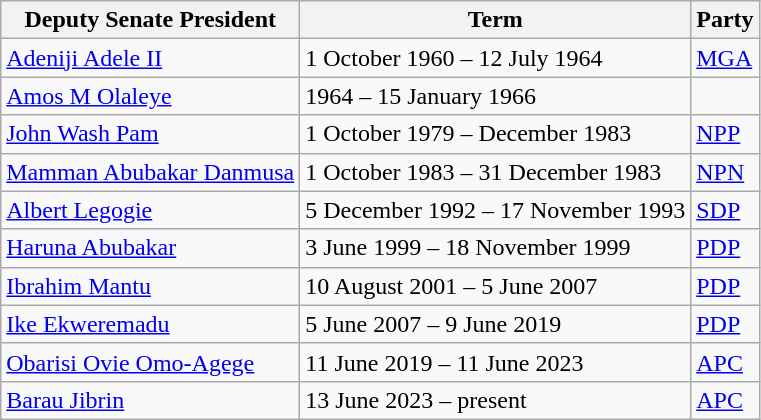<table class="wikitable">
<tr>
<th>Deputy Senate President</th>
<th>Term</th>
<th>Party</th>
</tr>
<tr>
<td><a href='#'>Adeniji Adele II</a></td>
<td>1 October 1960 – 12 July 1964</td>
<td><a href='#'>MGA</a></td>
</tr>
<tr>
<td><a href='#'>Amos M Olaleye</a></td>
<td>1964 – 15 January 1966</td>
<td></td>
</tr>
<tr>
<td><a href='#'>John Wash Pam</a></td>
<td>1 October 1979 – December 1983</td>
<td><a href='#'>NPP</a></td>
</tr>
<tr>
<td><a href='#'>Mamman Abubakar Danmusa</a></td>
<td>1 October 1983 – 31 December 1983</td>
<td><a href='#'>NPN</a></td>
</tr>
<tr>
<td><a href='#'>Albert Legogie</a></td>
<td>5 December 1992 – 17 November 1993</td>
<td><a href='#'>SDP</a></td>
</tr>
<tr>
<td><a href='#'>Haruna Abubakar</a></td>
<td>3 June 1999 – 18 November 1999</td>
<td><a href='#'>PDP</a></td>
</tr>
<tr>
<td><a href='#'>Ibrahim Mantu</a></td>
<td>10 August 2001 – 5 June 2007</td>
<td><a href='#'>PDP</a></td>
</tr>
<tr>
<td><a href='#'>Ike Ekweremadu</a></td>
<td>5 June 2007 – 9 June 2019</td>
<td><a href='#'>PDP</a></td>
</tr>
<tr>
<td><a href='#'>Obarisi Ovie Omo-Agege</a></td>
<td>11 June 2019 – 11 June 2023</td>
<td><a href='#'>APC</a></td>
</tr>
<tr>
<td><a href='#'>Barau Jibrin</a></td>
<td>13 June 2023 – present</td>
<td><a href='#'>APC</a></td>
</tr>
</table>
